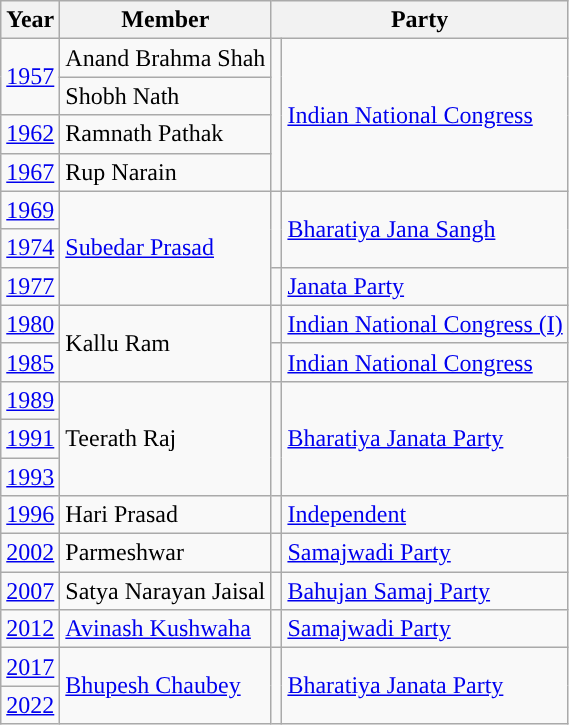<table class="wikitable">
<tr>
<th>Year</th>
<th>Member</th>
<th colspan=2>Party</th>
</tr>
<tr>
<td rowspan="2"><a href='#'>1957</a></td>
<td>Anand Brahma Shah</td>
<td rowspan="4" style="background-color: "></td>
<td rowspan="4"><a href='#'>Indian National Congress</a></td>
</tr>
<tr>
<td>Shobh Nath</td>
</tr>
<tr>
<td><a href='#'>1962</a></td>
<td>Ramnath Pathak</td>
</tr>
<tr>
<td><a href='#'>1967</a></td>
<td>Rup Narain</td>
</tr>
<tr>
<td><a href='#'>1969</a></td>
<td rowspan="3"><a href='#'>Subedar Prasad</a></td>
<td rowspan="2" style="background-color: "></td>
<td rowspan="2"><a href='#'>Bharatiya Jana Sangh</a></td>
</tr>
<tr>
<td><a href='#'>1974</a></td>
</tr>
<tr>
<td><a href='#'>1977</a></td>
<td style="background-color: "></td>
<td><a href='#'>Janata Party</a></td>
</tr>
<tr>
<td><a href='#'>1980</a></td>
<td rowspan="2">Kallu Ram</td>
<td style="background-color: "></td>
<td><a href='#'>Indian National Congress (I)</a></td>
</tr>
<tr>
<td><a href='#'>1985</a></td>
<td style="background-color: "></td>
<td><a href='#'>Indian National Congress</a></td>
</tr>
<tr>
<td><a href='#'>1989</a></td>
<td rowspan="3">Teerath Raj</td>
<td rowspan="3" style="background-color: "></td>
<td rowspan="3"><a href='#'>Bharatiya Janata Party</a></td>
</tr>
<tr>
<td><a href='#'>1991</a></td>
</tr>
<tr>
<td><a href='#'>1993</a></td>
</tr>
<tr>
<td><a href='#'>1996</a></td>
<td>Hari Prasad</td>
<td style="background-color: "></td>
<td><a href='#'>Independent</a></td>
</tr>
<tr>
<td><a href='#'>2002</a></td>
<td>Parmeshwar</td>
<td style="background-color: "></td>
<td><a href='#'>Samajwadi Party</a></td>
</tr>
<tr>
<td><a href='#'>2007</a></td>
<td>Satya Narayan Jaisal</td>
<td style="background-color: "></td>
<td><a href='#'>Bahujan Samaj Party</a></td>
</tr>
<tr>
<td><a href='#'>2012</a></td>
<td><a href='#'>Avinash Kushwaha</a></td>
<td style="background-color: "></td>
<td><a href='#'>Samajwadi Party</a></td>
</tr>
<tr>
<td><a href='#'>2017</a></td>
<td rowspan="2"><a href='#'>Bhupesh Chaubey</a></td>
<td rowspan="2" style="background-color: "></td>
<td rowspan="2"><a href='#'>Bharatiya Janata Party</a></td>
</tr>
<tr>
<td><a href='#'>2022</a></td>
</tr>
</table>
